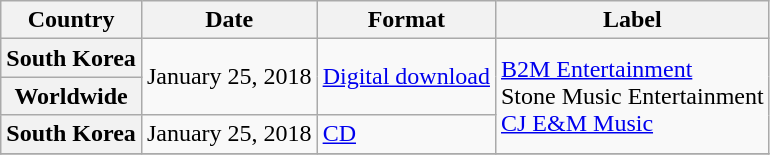<table class="wikitable plainrowheaders">
<tr>
<th scope="col">Country</th>
<th>Date</th>
<th>Format</th>
<th>Label</th>
</tr>
<tr>
<th scope="row" rowspan="1">South Korea</th>
<td rowspan="2">January 25, 2018</td>
<td rowspan="2"><a href='#'>Digital download</a></td>
<td rowspan="3"><a href='#'>B2M Entertainment</a><br>Stone Music Entertainment<br><a href='#'>CJ E&M Music</a></td>
</tr>
<tr>
<th scope="row" rowspan="1">Worldwide</th>
</tr>
<tr>
<th scope="row" rowspan="1">South Korea</th>
<td>January 25, 2018</td>
<td><a href='#'>CD</a></td>
</tr>
<tr>
</tr>
</table>
